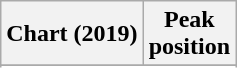<table class="wikitable sortable plainrowheaders">
<tr>
<th scope="col">Chart (2019)</th>
<th scope="col">Peak<br>position</th>
</tr>
<tr>
</tr>
<tr>
</tr>
<tr>
</tr>
</table>
